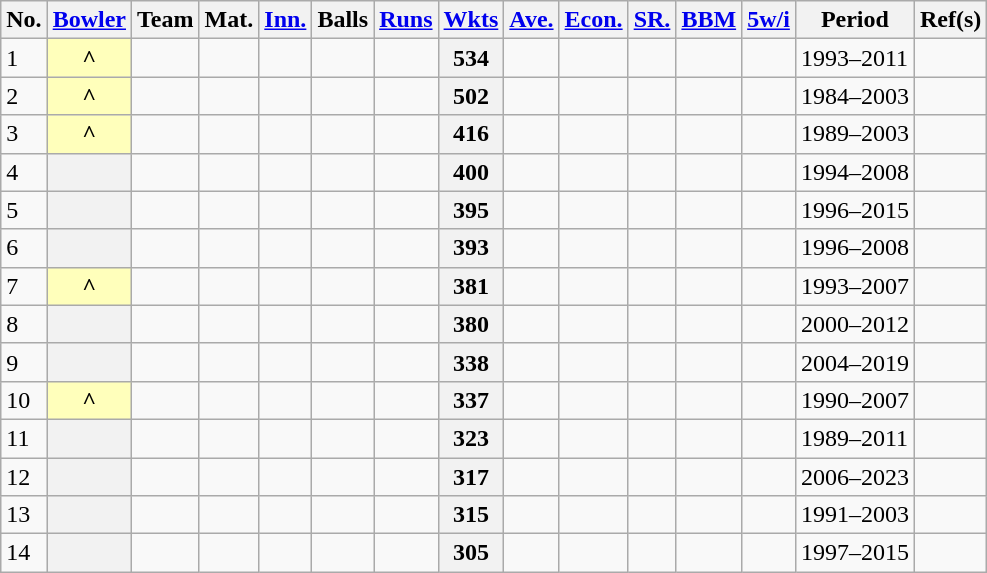<table class="wikitable sortable plainrowheaders" "width=100%";>
<tr>
<th scope="col">No.</th>
<th scope="col"><a href='#'>Bowler</a></th>
<th scope="col">Team</th>
<th scope="col">Mat.</th>
<th scope="col"><a href='#'>Inn.</a></th>
<th scope="col">Balls</th>
<th scope="col"><a href='#'>Runs</a></th>
<th scope="col"><a href='#'>Wkts</a></th>
<th scope="col"><a href='#'>Ave.</a></th>
<th scope="col"><a href='#'>Econ.</a></th>
<th scope="col"><a href='#'>SR.</a></th>
<th scope="col"><a href='#'>BBM</a></th>
<th scope="col"><a href='#'>5w/i</a></th>
<th scope="col">Period</th>
<th scope="col" class="unsortable">Ref(s)</th>
</tr>
<tr>
<td>1</td>
<th scope="row" style="background:#ffb;">^</th>
<td></td>
<td></td>
<td></td>
<td></td>
<td></td>
<th scope="row"><strong>534</strong></th>
<td></td>
<td></td>
<td></td>
<td></td>
<td></td>
<td>1993–2011</td>
<td></td>
</tr>
<tr>
<td>2</td>
<th scope="row" style="background:#ffb;">^</th>
<td></td>
<td></td>
<td></td>
<td></td>
<td></td>
<th scope="row"><strong>502</strong></th>
<td></td>
<td></td>
<td></td>
<td></td>
<td></td>
<td>1984–2003</td>
<td></td>
</tr>
<tr>
<td>3</td>
<th scope="row" style="background:#ffb;">^</th>
<td></td>
<td></td>
<td></td>
<td></td>
<td></td>
<th scope="row"><strong>416</strong></th>
<td></td>
<td></td>
<td></td>
<td></td>
<td></td>
<td>1989–2003</td>
<td></td>
</tr>
<tr>
<td>4</td>
<th scope="row"></th>
<td></td>
<td></td>
<td></td>
<td></td>
<td></td>
<th scope="row"><strong>400</strong></th>
<td></td>
<td></td>
<td></td>
<td></td>
<td></td>
<td>1994–2008</td>
<td></td>
</tr>
<tr>
<td>5</td>
<th scope="row"></th>
<td></td>
<td></td>
<td></td>
<td></td>
<td></td>
<th scope="row"><strong>395</strong></th>
<td></td>
<td></td>
<td></td>
<td></td>
<td></td>
<td>1996–2015</td>
<td></td>
</tr>
<tr>
<td>6</td>
<th scope="row"></th>
<td></td>
<td></td>
<td></td>
<td></td>
<td></td>
<th scope="row"><strong>393</strong></th>
<td></td>
<td></td>
<td></td>
<td></td>
<td></td>
<td>1996–2008</td>
<td></td>
</tr>
<tr>
<td>7</td>
<th scope="row" style="background:#ffb;">^</th>
<td></td>
<td></td>
<td></td>
<td></td>
<td></td>
<th scope="row"><strong>381</strong></th>
<td></td>
<td></td>
<td></td>
<td></td>
<td></td>
<td>1993–2007</td>
<td></td>
</tr>
<tr>
<td>8</td>
<th scope="row"></th>
<td></td>
<td></td>
<td></td>
<td></td>
<td></td>
<th scope="row"><strong>380</strong></th>
<td></td>
<td></td>
<td></td>
<td></td>
<td></td>
<td>2000–2012</td>
<td></td>
</tr>
<tr>
<td>9</td>
<th scope="row"></th>
<td></td>
<td></td>
<td></td>
<td></td>
<td></td>
<th scope="row"><strong>338</strong></th>
<td></td>
<td></td>
<td></td>
<td></td>
<td></td>
<td>2004–2019</td>
<td></td>
</tr>
<tr>
<td>10</td>
<th scope="row" style="background:#ffb;">^</th>
<td></td>
<td></td>
<td></td>
<td></td>
<td></td>
<th scope="row"><strong>337</strong></th>
<td></td>
<td></td>
<td></td>
<td></td>
<td></td>
<td>1990–2007</td>
<td></td>
</tr>
<tr>
<td>11</td>
<th scope="row"></th>
<td></td>
<td></td>
<td></td>
<td></td>
<td></td>
<th scope="row"><strong>323</strong></th>
<td></td>
<td></td>
<td></td>
<td></td>
<td></td>
<td>1989–2011</td>
<td></td>
</tr>
<tr>
<td>12</td>
<th scope="row"></th>
<td></td>
<td></td>
<td></td>
<td></td>
<td></td>
<th scope="row"><strong>317</strong></th>
<td></td>
<td></td>
<td></td>
<td></td>
<td></td>
<td>2006–2023</td>
<td></td>
</tr>
<tr>
<td>13</td>
<th scope="row"></th>
<td></td>
<td></td>
<td></td>
<td></td>
<td></td>
<th scope="row"><strong>315</strong></th>
<td></td>
<td></td>
<td></td>
<td></td>
<td></td>
<td>1991–2003</td>
<td></td>
</tr>
<tr>
<td>14</td>
<th scope="row"></th>
<td></td>
<td></td>
<td></td>
<td></td>
<td></td>
<th scope="row"><strong>305</strong></th>
<td></td>
<td></td>
<td></td>
<td></td>
<td></td>
<td>1997–2015</td>
<td></td>
</tr>
</table>
